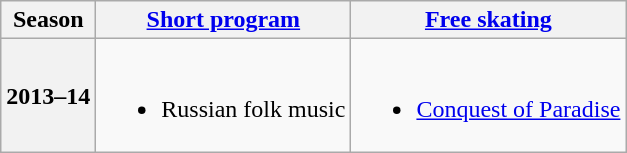<table class=wikitable style=text-align:center>
<tr>
<th>Season</th>
<th><a href='#'>Short program</a></th>
<th><a href='#'>Free skating</a></th>
</tr>
<tr>
<th>2013–14 <br> </th>
<td><br><ul><li>Russian folk music</li></ul></td>
<td><br><ul><li><a href='#'>Conquest of Paradise</a> <br></li></ul></td>
</tr>
</table>
